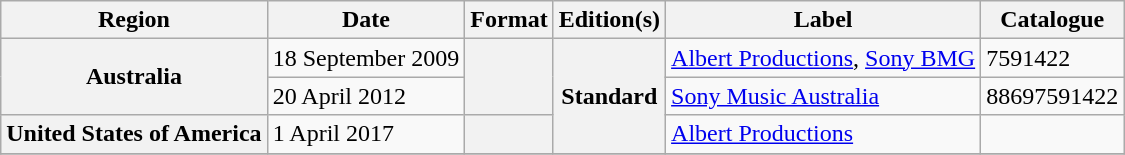<table class="wikitable plainrowheaders">
<tr>
<th scope="col">Region</th>
<th scope="col">Date</th>
<th scope="col">Format</th>
<th scope="col">Edition(s)</th>
<th scope="col">Label</th>
<th scope="col">Catalogue</th>
</tr>
<tr>
<th scope="row" rowspan="2">Australia</th>
<td>18 September 2009 </td>
<th scope="row" rowspan="2"></th>
<th scope="row" rowspan="3">Standard</th>
<td><a href='#'>Albert Productions</a>, <a href='#'>Sony BMG</a></td>
<td>7591422</td>
</tr>
<tr>
<td>20 April 2012</td>
<td><a href='#'>Sony Music Australia</a></td>
<td>88697591422</td>
</tr>
<tr>
<th scope="row" rowspan="1">United States of America</th>
<td>1 April 2017 </td>
<th scope="row" rowspan="1"></th>
<td><a href='#'>Albert Productions</a></td>
<td></td>
</tr>
<tr>
</tr>
</table>
